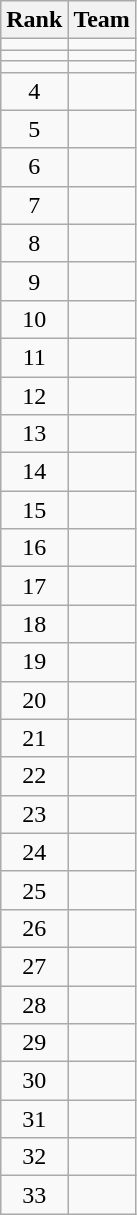<table class="wikitable">
<tr>
<th>Rank</th>
<th>Team</th>
</tr>
<tr>
<td align=center></td>
<td></td>
</tr>
<tr>
<td align=center></td>
<td></td>
</tr>
<tr>
<td align=center></td>
<td></td>
</tr>
<tr>
<td align=center>4</td>
<td></td>
</tr>
<tr>
<td align=center>5</td>
<td></td>
</tr>
<tr>
<td align=center>6</td>
<td></td>
</tr>
<tr>
<td align=center>7</td>
<td></td>
</tr>
<tr>
<td align=center>8</td>
<td></td>
</tr>
<tr>
<td align=center>9</td>
<td></td>
</tr>
<tr>
<td align=center>10</td>
<td></td>
</tr>
<tr>
<td align=center>11</td>
<td></td>
</tr>
<tr>
<td align=center>12</td>
<td></td>
</tr>
<tr>
<td align=center>13</td>
<td></td>
</tr>
<tr>
<td align=center>14</td>
<td></td>
</tr>
<tr>
<td align=center>15</td>
<td></td>
</tr>
<tr>
<td align=center>16</td>
<td></td>
</tr>
<tr>
<td align=center>17</td>
<td></td>
</tr>
<tr>
<td align=center>18</td>
<td></td>
</tr>
<tr>
<td align=center>19</td>
<td></td>
</tr>
<tr>
<td align=center>20</td>
<td></td>
</tr>
<tr>
<td align=center>21</td>
<td></td>
</tr>
<tr>
<td align=center>22</td>
<td></td>
</tr>
<tr>
<td align=center>23</td>
<td></td>
</tr>
<tr>
<td align=center>24</td>
<td></td>
</tr>
<tr>
<td align=center>25</td>
<td></td>
</tr>
<tr>
<td align=center>26</td>
<td></td>
</tr>
<tr>
<td align=center>27</td>
<td></td>
</tr>
<tr>
<td align=center>28</td>
<td></td>
</tr>
<tr>
<td align=center>29</td>
<td></td>
</tr>
<tr>
<td align=center>30</td>
<td></td>
</tr>
<tr>
<td align=center>31</td>
<td></td>
</tr>
<tr>
<td align=center>32</td>
<td></td>
</tr>
<tr>
<td align=center>33</td>
<td></td>
</tr>
</table>
